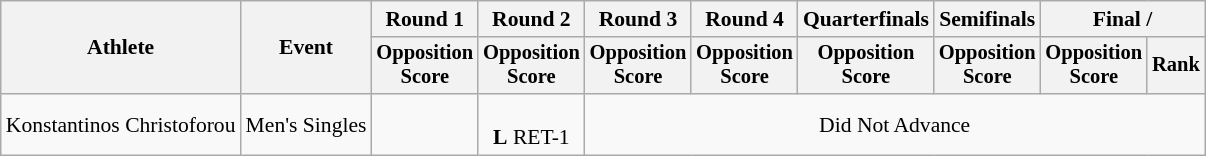<table class=wikitable style="font-size:90%">
<tr>
<th rowspan="2">Athlete</th>
<th rowspan="2">Event</th>
<th>Round 1</th>
<th>Round 2</th>
<th>Round 3</th>
<th>Round 4</th>
<th>Quarterfinals</th>
<th>Semifinals</th>
<th colspan=2>Final / </th>
</tr>
<tr style="font-size:95%">
<th>Opposition<br>Score</th>
<th>Opposition<br>Score</th>
<th>Opposition<br>Score</th>
<th>Opposition<br>Score</th>
<th>Opposition<br>Score</th>
<th>Opposition<br>Score</th>
<th>Opposition<br>Score</th>
<th>Rank</th>
</tr>
<tr align=center>
<td align=left>Konstantinos Christoforou</td>
<td align=left>Men's Singles</td>
<td></td>
<td><br><strong>L</strong> RET-1</td>
<td colspan=6>Did Not Advance</td>
</tr>
</table>
